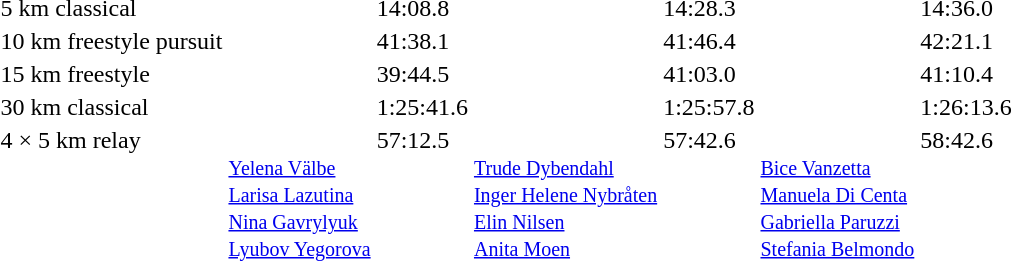<table>
<tr valign="top">
<td>5 km classical<br></td>
<td></td>
<td>14:08.8</td>
<td></td>
<td>14:28.3</td>
<td></td>
<td>14:36.0</td>
</tr>
<tr valign="top">
<td>10 km freestyle pursuit<br></td>
<td></td>
<td>41:38.1</td>
<td></td>
<td>41:46.4</td>
<td></td>
<td>42:21.1</td>
</tr>
<tr valign="top">
<td>15 km freestyle<br></td>
<td></td>
<td>39:44.5</td>
<td></td>
<td>41:03.0</td>
<td></td>
<td>41:10.4</td>
</tr>
<tr valign="top">
<td>30 km classical<br></td>
<td></td>
<td>1:25:41.6</td>
<td></td>
<td>1:25:57.8</td>
<td></td>
<td>1:26:13.6</td>
</tr>
<tr valign="top">
<td>4 × 5 km relay<br></td>
<td><br><small><a href='#'>Yelena Välbe</a><br><a href='#'>Larisa Lazutina</a><br><a href='#'>Nina Gavrylyuk</a><br><a href='#'>Lyubov Yegorova</a></small></td>
<td>57:12.5</td>
<td><br><small><a href='#'>Trude Dybendahl</a><br><a href='#'>Inger Helene Nybråten</a><br><a href='#'>Elin Nilsen</a><br><a href='#'>Anita Moen</a></small></td>
<td>57:42.6</td>
<td><br><small><a href='#'>Bice Vanzetta</a><br><a href='#'>Manuela Di Centa</a><br><a href='#'>Gabriella Paruzzi</a><br><a href='#'>Stefania Belmondo</a></small></td>
<td>58:42.6</td>
</tr>
</table>
